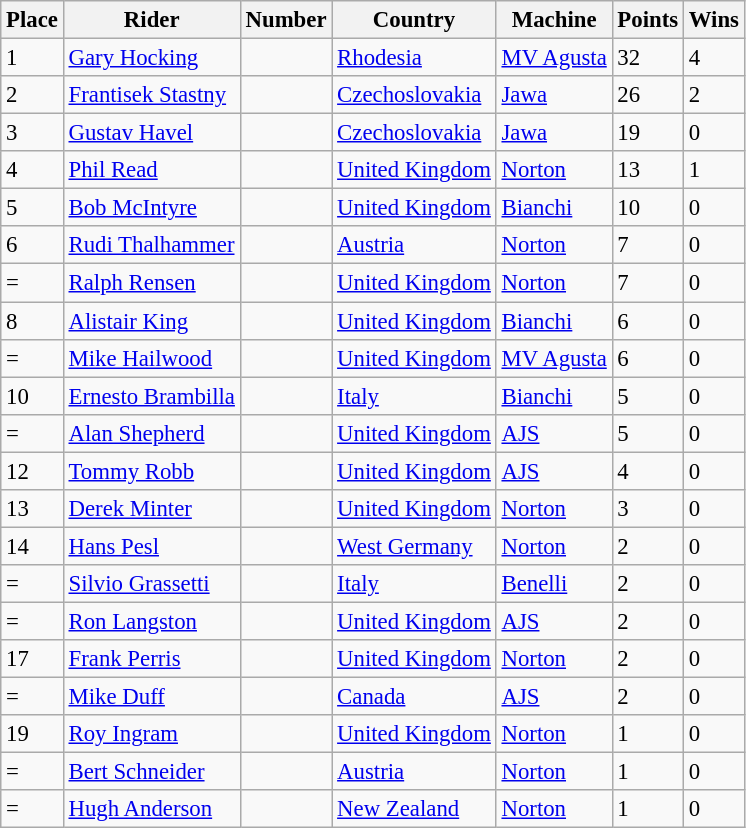<table class="wikitable" style="font-size: 95%;">
<tr>
<th>Place</th>
<th>Rider</th>
<th>Number</th>
<th>Country</th>
<th>Machine</th>
<th>Points</th>
<th>Wins</th>
</tr>
<tr>
<td>1</td>
<td> <a href='#'>Gary Hocking</a></td>
<td></td>
<td><a href='#'>Rhodesia</a></td>
<td><a href='#'>MV Agusta</a></td>
<td>32</td>
<td>4</td>
</tr>
<tr>
<td>2</td>
<td> <a href='#'>Frantisek Stastny</a></td>
<td></td>
<td><a href='#'>Czechoslovakia</a></td>
<td><a href='#'>Jawa</a></td>
<td>26</td>
<td>2</td>
</tr>
<tr>
<td>3</td>
<td> <a href='#'>Gustav Havel</a></td>
<td></td>
<td><a href='#'>Czechoslovakia</a></td>
<td><a href='#'>Jawa</a></td>
<td>19</td>
<td>0</td>
</tr>
<tr>
<td>4</td>
<td> <a href='#'>Phil Read</a></td>
<td></td>
<td><a href='#'>United Kingdom</a></td>
<td><a href='#'>Norton</a></td>
<td>13</td>
<td>1</td>
</tr>
<tr>
<td>5</td>
<td> <a href='#'>Bob McIntyre</a></td>
<td></td>
<td><a href='#'>United Kingdom</a></td>
<td><a href='#'>Bianchi</a></td>
<td>10</td>
<td>0</td>
</tr>
<tr>
<td>6</td>
<td> <a href='#'>Rudi Thalhammer</a></td>
<td></td>
<td><a href='#'>Austria</a></td>
<td><a href='#'>Norton</a></td>
<td>7</td>
<td>0</td>
</tr>
<tr>
<td>=</td>
<td> <a href='#'>Ralph Rensen</a></td>
<td></td>
<td><a href='#'>United Kingdom</a></td>
<td><a href='#'>Norton</a></td>
<td>7</td>
<td>0</td>
</tr>
<tr>
<td>8</td>
<td> <a href='#'>Alistair King</a></td>
<td></td>
<td><a href='#'>United Kingdom</a></td>
<td><a href='#'>Bianchi</a></td>
<td>6</td>
<td>0</td>
</tr>
<tr>
<td>=</td>
<td> <a href='#'>Mike Hailwood</a></td>
<td></td>
<td><a href='#'>United Kingdom</a></td>
<td><a href='#'>MV Agusta</a></td>
<td>6</td>
<td>0</td>
</tr>
<tr>
<td>10</td>
<td> <a href='#'>Ernesto Brambilla</a></td>
<td></td>
<td><a href='#'>Italy</a></td>
<td><a href='#'>Bianchi</a></td>
<td>5</td>
<td>0</td>
</tr>
<tr>
<td>=</td>
<td> <a href='#'>Alan Shepherd</a></td>
<td></td>
<td><a href='#'>United Kingdom</a></td>
<td><a href='#'>AJS</a></td>
<td>5</td>
<td>0</td>
</tr>
<tr>
<td>12</td>
<td> <a href='#'>Tommy Robb</a></td>
<td></td>
<td><a href='#'>United Kingdom</a></td>
<td><a href='#'>AJS</a></td>
<td>4</td>
<td>0</td>
</tr>
<tr>
<td>13</td>
<td> <a href='#'>Derek Minter</a></td>
<td></td>
<td><a href='#'>United Kingdom</a></td>
<td><a href='#'>Norton</a></td>
<td>3</td>
<td>0</td>
</tr>
<tr>
<td>14</td>
<td> <a href='#'>Hans Pesl</a></td>
<td></td>
<td><a href='#'>West Germany</a></td>
<td><a href='#'>Norton</a></td>
<td>2</td>
<td>0</td>
</tr>
<tr>
<td>=</td>
<td> <a href='#'>Silvio Grassetti</a></td>
<td></td>
<td><a href='#'>Italy</a></td>
<td><a href='#'>Benelli</a></td>
<td>2</td>
<td>0</td>
</tr>
<tr>
<td>=</td>
<td> <a href='#'>Ron Langston</a></td>
<td></td>
<td><a href='#'>United Kingdom</a></td>
<td><a href='#'>AJS</a></td>
<td>2</td>
<td>0</td>
</tr>
<tr>
<td>17</td>
<td> <a href='#'>Frank Perris</a></td>
<td></td>
<td><a href='#'>United Kingdom</a></td>
<td><a href='#'>Norton</a></td>
<td>2</td>
<td>0</td>
</tr>
<tr>
<td>=</td>
<td> <a href='#'>Mike Duff</a></td>
<td></td>
<td><a href='#'>Canada</a></td>
<td><a href='#'>AJS</a></td>
<td>2</td>
<td>0</td>
</tr>
<tr>
<td>19</td>
<td> <a href='#'>Roy Ingram</a></td>
<td></td>
<td><a href='#'>United Kingdom</a></td>
<td><a href='#'>Norton</a></td>
<td>1</td>
<td>0</td>
</tr>
<tr>
<td>=</td>
<td> <a href='#'>Bert Schneider</a></td>
<td></td>
<td><a href='#'>Austria</a></td>
<td><a href='#'>Norton</a></td>
<td>1</td>
<td>0</td>
</tr>
<tr>
<td>=</td>
<td> <a href='#'>Hugh Anderson</a></td>
<td></td>
<td><a href='#'>New Zealand</a></td>
<td><a href='#'>Norton</a></td>
<td>1</td>
<td>0</td>
</tr>
</table>
